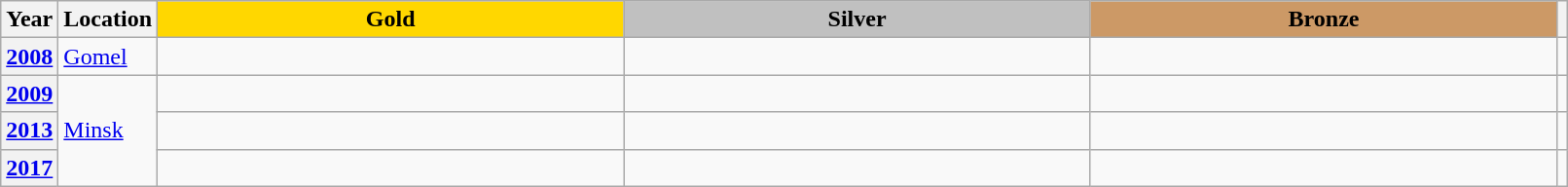<table class="wikitable unsortable" style="text-align:left; width:85%">
<tr>
<th scope="col" style="text-align:center">Year</th>
<th scope="col" style="text-align:center">Location</th>
<td scope="col" style="text-align:center; width:30%; background:gold"><strong>Gold</strong></td>
<td scope="col" style="text-align:center; width:30%; background:silver"><strong>Silver</strong></td>
<td scope="col" style="text-align:center; width:30%; background:#c96"><strong>Bronze</strong></td>
<th scope="col" style="text-align:center"></th>
</tr>
<tr>
<th scope="row" style="text-align:left"><a href='#'>2008</a></th>
<td><a href='#'>Gomel</a></td>
<td></td>
<td></td>
<td></td>
<td></td>
</tr>
<tr>
<th scope="row" style="text-align:left"><a href='#'>2009</a></th>
<td rowspan="3"><a href='#'>Minsk</a></td>
<td></td>
<td></td>
<td></td>
<td></td>
</tr>
<tr>
<th scope="row" style="text-align:left"><a href='#'>2013</a></th>
<td></td>
<td></td>
<td></td>
<td></td>
</tr>
<tr>
<th scope="row" style="text-align:left"><a href='#'>2017</a></th>
<td></td>
<td></td>
<td></td>
<td></td>
</tr>
</table>
